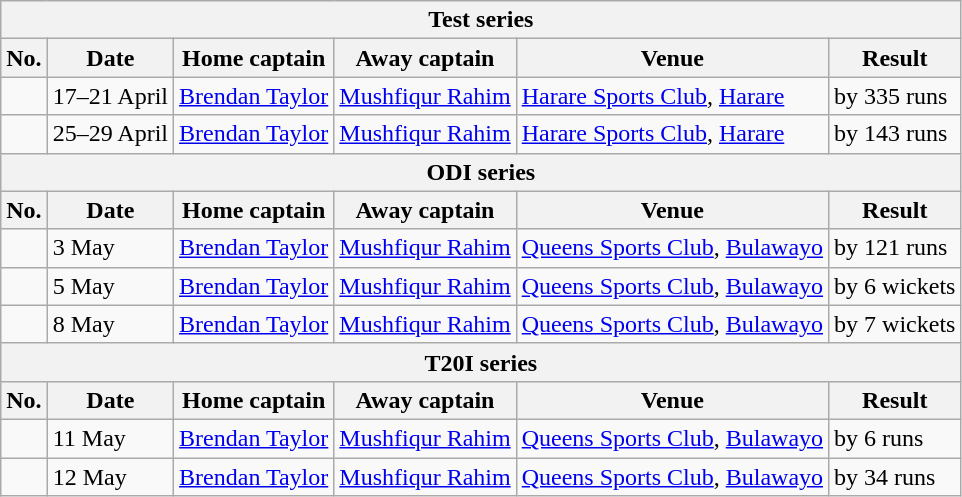<table class="wikitable">
<tr>
<th colspan="9">Test series</th>
</tr>
<tr>
<th>No.</th>
<th>Date</th>
<th>Home captain</th>
<th>Away captain</th>
<th>Venue</th>
<th>Result</th>
</tr>
<tr>
<td></td>
<td>17–21 April</td>
<td><a href='#'>Brendan Taylor</a></td>
<td><a href='#'>Mushfiqur Rahim</a></td>
<td><a href='#'>Harare Sports Club</a>, <a href='#'>Harare</a></td>
<td> by 335 runs</td>
</tr>
<tr>
<td></td>
<td>25–29 April</td>
<td><a href='#'>Brendan Taylor</a></td>
<td><a href='#'>Mushfiqur Rahim</a></td>
<td><a href='#'>Harare Sports Club</a>, <a href='#'>Harare</a></td>
<td> by 143 runs</td>
</tr>
<tr>
<th colspan="9">ODI series</th>
</tr>
<tr>
<th>No.</th>
<th>Date</th>
<th>Home captain</th>
<th>Away captain</th>
<th>Venue</th>
<th>Result</th>
</tr>
<tr>
<td></td>
<td>3 May</td>
<td><a href='#'>Brendan Taylor</a></td>
<td><a href='#'>Mushfiqur Rahim</a></td>
<td><a href='#'>Queens Sports Club</a>, <a href='#'>Bulawayo</a></td>
<td> by 121 runs</td>
</tr>
<tr>
<td></td>
<td>5 May</td>
<td><a href='#'>Brendan Taylor</a></td>
<td><a href='#'>Mushfiqur Rahim</a></td>
<td><a href='#'>Queens Sports Club</a>, <a href='#'>Bulawayo</a></td>
<td> by 6 wickets</td>
</tr>
<tr>
<td></td>
<td>8 May</td>
<td><a href='#'>Brendan Taylor</a></td>
<td><a href='#'>Mushfiqur Rahim</a></td>
<td><a href='#'>Queens Sports Club</a>, <a href='#'>Bulawayo</a></td>
<td> by 7 wickets</td>
</tr>
<tr>
<th colspan="9">T20I series</th>
</tr>
<tr>
<th>No.</th>
<th>Date</th>
<th>Home captain</th>
<th>Away captain</th>
<th>Venue</th>
<th>Result</th>
</tr>
<tr>
<td></td>
<td>11 May</td>
<td><a href='#'>Brendan Taylor</a></td>
<td><a href='#'>Mushfiqur Rahim</a></td>
<td><a href='#'>Queens Sports Club</a>, <a href='#'>Bulawayo</a></td>
<td> by 6 runs</td>
</tr>
<tr>
<td></td>
<td>12 May</td>
<td><a href='#'>Brendan Taylor</a></td>
<td><a href='#'>Mushfiqur Rahim</a></td>
<td><a href='#'>Queens Sports Club</a>, <a href='#'>Bulawayo</a></td>
<td> by 34 runs</td>
</tr>
</table>
